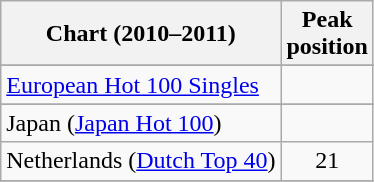<table class="wikitable sortable">
<tr>
<th>Chart (2010–2011)</th>
<th>Peak<br>position</th>
</tr>
<tr>
</tr>
<tr>
<td><a href='#'>European Hot 100 Singles</a></td>
<td></td>
</tr>
<tr>
</tr>
<tr>
<td>Japan (<a href='#'>Japan Hot 100</a>) </td>
<td></td>
</tr>
<tr>
<td>Netherlands (<a href='#'>Dutch Top 40</a>)</td>
<td align="center">21</td>
</tr>
<tr>
</tr>
<tr>
</tr>
<tr>
</tr>
<tr>
</tr>
</table>
